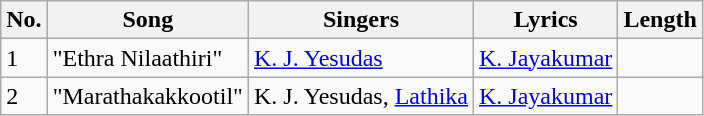<table class="wikitable">
<tr>
<th>No.</th>
<th>Song</th>
<th>Singers</th>
<th>Lyrics</th>
<th>Length</th>
</tr>
<tr>
<td>1</td>
<td>"Ethra Nilaathiri"</td>
<td><a href='#'>K. J. Yesudas</a></td>
<td><a href='#'>K. Jayakumar</a></td>
<td></td>
</tr>
<tr>
<td>2</td>
<td>"Marathakakkootil"</td>
<td>K. J. Yesudas, <a href='#'>Lathika</a></td>
<td><a href='#'>K. Jayakumar</a></td>
<td></td>
</tr>
</table>
